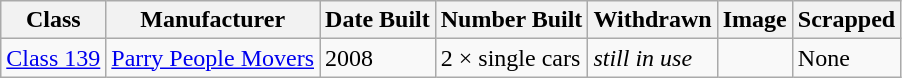<table class="sort wikitable sortable">
<tr>
<th>Class</th>
<th>Manufacturer</th>
<th>Date Built</th>
<th>Number Built</th>
<th>Withdrawn</th>
<th>Image</th>
<th>Scrapped</th>
</tr>
<tr>
<td><a href='#'>Class 139</a></td>
<td><a href='#'>Parry People Movers</a></td>
<td>2008</td>
<td>2 × single cars</td>
<td><em>still in use</em></td>
<td></td>
<td>None</td>
</tr>
</table>
